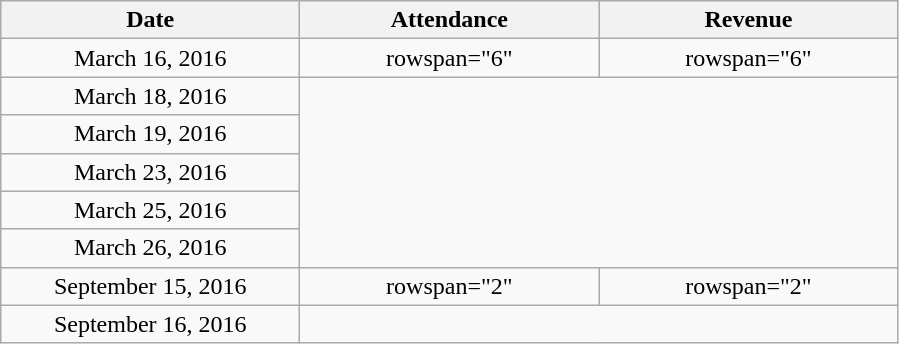<table class="wikitable plainrowheaders" style="text-align:center;">
<tr>
<th scope="col" style="width:12em;">Date</th>
<th scope="col" style="width:12em;">Attendance</th>
<th scope="col" style="width:12em;">Revenue</th>
</tr>
<tr>
<td>March 16, 2016</td>
<td>rowspan="6" </td>
<td>rowspan="6" </td>
</tr>
<tr>
<td>March 18, 2016</td>
</tr>
<tr>
<td>March 19, 2016</td>
</tr>
<tr>
<td>March 23, 2016</td>
</tr>
<tr>
<td>March 25, 2016</td>
</tr>
<tr>
<td>March 26, 2016</td>
</tr>
<tr>
<td>September 15, 2016</td>
<td>rowspan="2" </td>
<td>rowspan="2" </td>
</tr>
<tr>
<td>September 16, 2016</td>
</tr>
</table>
